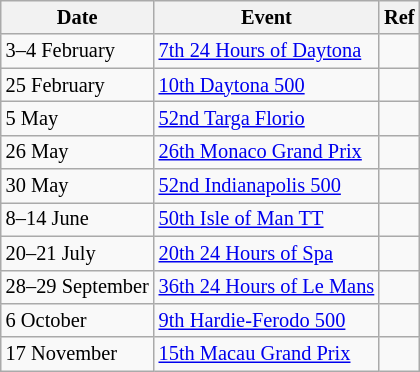<table class="wikitable" style="font-size: 85%">
<tr>
<th>Date</th>
<th>Event</th>
<th>Ref</th>
</tr>
<tr>
<td>3–4 February</td>
<td><a href='#'>7th 24 Hours of Daytona</a></td>
<td></td>
</tr>
<tr>
<td>25 February</td>
<td><a href='#'>10th Daytona 500</a></td>
<td></td>
</tr>
<tr>
<td>5 May</td>
<td><a href='#'>52nd Targa Florio</a></td>
<td></td>
</tr>
<tr>
<td>26 May</td>
<td><a href='#'>26th Monaco Grand Prix</a></td>
<td></td>
</tr>
<tr>
<td>30 May</td>
<td><a href='#'>52nd Indianapolis 500</a></td>
<td></td>
</tr>
<tr>
<td>8–14 June</td>
<td><a href='#'>50th Isle of Man TT</a></td>
<td></td>
</tr>
<tr>
<td>20–21 July</td>
<td><a href='#'>20th 24 Hours of Spa</a></td>
<td></td>
</tr>
<tr>
<td>28–29 September</td>
<td><a href='#'>36th 24 Hours of Le Mans</a></td>
<td></td>
</tr>
<tr>
<td>6 October</td>
<td><a href='#'>9th Hardie-Ferodo 500</a></td>
<td></td>
</tr>
<tr>
<td>17 November</td>
<td><a href='#'>15th Macau Grand Prix</a></td>
<td></td>
</tr>
</table>
